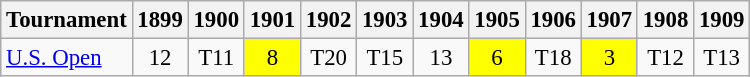<table class="wikitable" style="font-size:95%;text-align:center;">
<tr>
<th>Tournament</th>
<th>1899</th>
<th>1900</th>
<th>1901</th>
<th>1902</th>
<th>1903</th>
<th>1904</th>
<th>1905</th>
<th>1906</th>
<th>1907</th>
<th>1908</th>
<th>1909</th>
</tr>
<tr>
<td align="left"><a href='#'>U.S. Open</a></td>
<td>12</td>
<td>T11</td>
<td style="background:yellow;">8</td>
<td>T20</td>
<td>T15</td>
<td>13</td>
<td style="background:yellow;">6</td>
<td>T18</td>
<td style="background:yellow;">3</td>
<td>T12</td>
<td>T13</td>
</tr>
</table>
